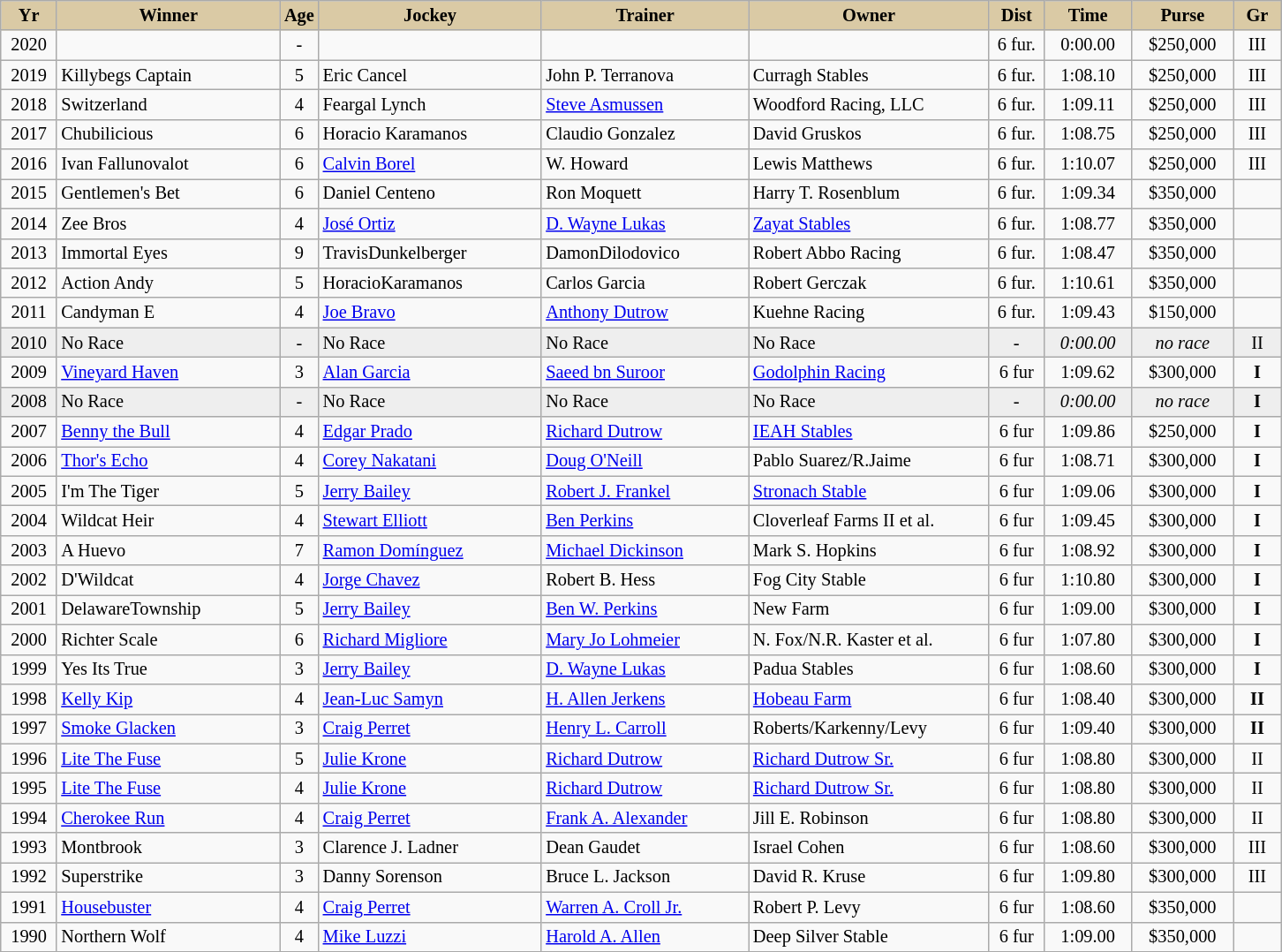<table class="wikitable sortable" style="font-size:85%">
<tr>
<th style="background-color:#DACAA5; width:36px">Yr<br></th>
<th style="background-color:#DACAA5; width:162px">Winner<br></th>
<th style="background-color:#DACAA5; width:20px">Age<br></th>
<th style="background-color:#DACAA5; width:162px">Jockey<br></th>
<th style="background-color:#DACAA5; width:150px">Trainer<br></th>
<th style="background-color:#DACAA5; width:175px">Owner<br></th>
<th style="background-color:#DACAA5; width:35px">Dist<br></th>
<th style="background-color:#DACAA5; width:60px">Time<br></th>
<th style="background-color:#DACAA5; width:70px">Purse  <br></th>
<th style="background-color:#DACAA5; width:30px">Gr</th>
</tr>
<tr>
<td align="center">2020</td>
<td></td>
<td align="center">-</td>
<td></td>
<td></td>
<td></td>
<td align="center">6 fur.</td>
<td align="center">0:00.00</td>
<td align="center">$250,000</td>
<td align="center">III</td>
</tr>
<tr>
<td align="center">2019</td>
<td>Killybegs Captain</td>
<td align="center">5</td>
<td>Eric Cancel</td>
<td>John P. Terranova</td>
<td>Curragh Stables</td>
<td align="center">6 fur.</td>
<td align="center">1:08.10</td>
<td align="center">$250,000</td>
<td align="center">III</td>
</tr>
<tr>
<td align="center">2018</td>
<td>Switzerland</td>
<td align="center">4</td>
<td>Feargal Lynch</td>
<td><a href='#'>Steve Asmussen</a></td>
<td>Woodford Racing, LLC</td>
<td align="center">6 fur.</td>
<td align="center">1:09.11</td>
<td align="center">$250,000</td>
<td align="center">III</td>
</tr>
<tr>
<td align="center">2017</td>
<td>Chubilicious</td>
<td align="center">6</td>
<td>Horacio Karamanos</td>
<td>Claudio Gonzalez</td>
<td>David Gruskos</td>
<td align="center">6 fur.</td>
<td align="center">1:08.75</td>
<td align="center">$250,000</td>
<td align="center">III</td>
</tr>
<tr>
<td align="center">2016</td>
<td>Ivan Fallunovalot</td>
<td align="center">6</td>
<td><a href='#'>Calvin Borel</a></td>
<td>W. Howard</td>
<td>Lewis Matthews</td>
<td align="center">6 fur.</td>
<td align="center">1:10.07</td>
<td align="center">$250,000</td>
<td align="center">III</td>
</tr>
<tr>
<td align=center>2015</td>
<td>Gentlemen's Bet</td>
<td align=center>6</td>
<td>Daniel Centeno</td>
<td>Ron Moquett</td>
<td>Harry T. Rosenblum</td>
<td align=center>6 fur.</td>
<td align=center>1:09.34</td>
<td align=center>$350,000</td>
<td align=center></td>
</tr>
<tr>
<td align=center>2014</td>
<td>Zee Bros</td>
<td align=center>4</td>
<td><a href='#'>José Ortiz</a></td>
<td><a href='#'>D. Wayne Lukas</a></td>
<td><a href='#'>Zayat Stables</a></td>
<td align=center>6 fur.</td>
<td align=center>1:08.77</td>
<td align=center>$350,000</td>
<td align=center></td>
</tr>
<tr>
<td align=center>2013</td>
<td>Immortal Eyes</td>
<td align=center>9</td>
<td>TravisDunkelberger</td>
<td>DamonDilodovico</td>
<td>Robert Abbo Racing</td>
<td align=center>6 fur.</td>
<td align=center>1:08.47</td>
<td align=center>$350,000</td>
<td align=center></td>
</tr>
<tr>
<td align=center>2012</td>
<td>Action Andy</td>
<td align=center>5</td>
<td>HoracioKaramanos</td>
<td>Carlos Garcia</td>
<td>Robert Gerczak</td>
<td align=center>6 fur.</td>
<td align=center>1:10.61</td>
<td align=center>$350,000</td>
<td align=center></td>
</tr>
<tr>
<td align=center>2011</td>
<td>Candyman E</td>
<td align=center>4</td>
<td><a href='#'>Joe Bravo</a></td>
<td><a href='#'>Anthony Dutrow</a></td>
<td>Kuehne Racing</td>
<td align=center>6 fur.</td>
<td align=center>1:09.43</td>
<td align=center>$150,000</td>
<td align=center></td>
</tr>
<tr bgcolor="#eeeeee">
<td align=center>2010</td>
<td>No Race</td>
<td align=center>-</td>
<td>No Race</td>
<td>No Race</td>
<td>No Race</td>
<td align=center>-</td>
<td align=center><em>0:00.00</em></td>
<td align=center><em>no race</em></td>
<td align=center>II</td>
</tr>
<tr>
<td align=center>2009</td>
<td><a href='#'>Vineyard Haven</a></td>
<td align=center>3</td>
<td><a href='#'>Alan Garcia</a></td>
<td><a href='#'>Saeed bn Suroor</a></td>
<td><a href='#'>Godolphin Racing</a></td>
<td align=center>6 fur</td>
<td align=center>1:09.62</td>
<td align=center>$300,000</td>
<td align=center><strong>I</strong></td>
</tr>
<tr bgcolor="#eeeeee">
<td align=center>2008</td>
<td>No Race</td>
<td align=center>-</td>
<td>No Race</td>
<td>No Race</td>
<td>No Race</td>
<td align=center>-</td>
<td align=center><em>0:00.00</em></td>
<td align=center><em>no race</em></td>
<td align=center><strong>I</strong></td>
</tr>
<tr>
<td align=center>2007</td>
<td><a href='#'>Benny the Bull</a></td>
<td align=center>4</td>
<td><a href='#'>Edgar Prado</a></td>
<td><a href='#'>Richard Dutrow</a></td>
<td><a href='#'>IEAH Stables</a></td>
<td align=center>6 fur</td>
<td align=center>1:09.86</td>
<td align=center>$250,000</td>
<td align=center><strong>I</strong></td>
</tr>
<tr>
<td align=center>2006</td>
<td><a href='#'>Thor's Echo</a></td>
<td align=center>4</td>
<td><a href='#'>Corey Nakatani</a></td>
<td><a href='#'>Doug O'Neill</a></td>
<td>Pablo Suarez/R.Jaime</td>
<td align=center>6 fur</td>
<td align=center>1:08.71</td>
<td align=center>$300,000</td>
<td align=center><strong>I</strong></td>
</tr>
<tr>
<td align=center>2005</td>
<td>I'm The Tiger</td>
<td align=center>5</td>
<td><a href='#'>Jerry Bailey</a></td>
<td><a href='#'>Robert J. Frankel</a></td>
<td><a href='#'>Stronach Stable</a></td>
<td align=center>6 fur</td>
<td align=center>1:09.06</td>
<td align=center>$300,000</td>
<td align=center><strong>I</strong></td>
</tr>
<tr>
<td align=center>2004</td>
<td>Wildcat Heir</td>
<td align=center>4</td>
<td><a href='#'>Stewart Elliott</a></td>
<td><a href='#'>Ben Perkins</a></td>
<td>Cloverleaf Farms II et al.</td>
<td align=center>6 fur</td>
<td align=center>1:09.45</td>
<td align=center>$300,000</td>
<td align=center><strong>I</strong></td>
</tr>
<tr>
<td align=center>2003</td>
<td>A Huevo</td>
<td align=center>7</td>
<td><a href='#'>Ramon Domínguez</a></td>
<td><a href='#'>Michael Dickinson</a></td>
<td>Mark S. Hopkins</td>
<td align=center>6 fur</td>
<td align=center>1:08.92</td>
<td align=center>$300,000</td>
<td align=center><strong>I</strong></td>
</tr>
<tr>
<td align=center>2002</td>
<td>D'Wildcat</td>
<td align=center>4</td>
<td><a href='#'>Jorge Chavez</a></td>
<td>Robert B. Hess</td>
<td>Fog City Stable</td>
<td align=center>6 fur</td>
<td align=center>1:10.80</td>
<td align=center>$300,000</td>
<td align=center><strong>I</strong></td>
</tr>
<tr>
<td align=center>2001</td>
<td>DelawareTownship</td>
<td align=center>5</td>
<td><a href='#'>Jerry Bailey</a></td>
<td><a href='#'>Ben W. Perkins</a></td>
<td>New Farm</td>
<td align=center>6 fur</td>
<td align=center>1:09.00</td>
<td align=center>$300,000</td>
<td align=center><strong>I</strong></td>
</tr>
<tr>
<td align=center>2000</td>
<td>Richter Scale</td>
<td align=center>6</td>
<td><a href='#'>Richard Migliore</a></td>
<td><a href='#'>Mary Jo Lohmeier</a></td>
<td>N. Fox/N.R. Kaster et al.</td>
<td align=center>6 fur</td>
<td align=center>1:07.80</td>
<td align=center>$300,000</td>
<td align=center><strong>I</strong></td>
</tr>
<tr>
<td align=center>1999</td>
<td>Yes Its True</td>
<td align=center>3</td>
<td><a href='#'>Jerry Bailey</a></td>
<td><a href='#'>D. Wayne Lukas</a></td>
<td>Padua Stables</td>
<td align=center>6 fur</td>
<td align=center>1:08.60</td>
<td align=center>$300,000</td>
<td align=center><strong>I</strong></td>
</tr>
<tr>
<td align=center>1998</td>
<td><a href='#'>Kelly Kip</a></td>
<td align=center>4</td>
<td><a href='#'>Jean-Luc Samyn</a></td>
<td><a href='#'>H. Allen Jerkens</a></td>
<td><a href='#'>Hobeau Farm</a></td>
<td align=center>6 fur</td>
<td align=center>1:08.40</td>
<td align=center>$300,000</td>
<td align=center><strong>II</strong></td>
</tr>
<tr>
<td align=center>1997</td>
<td><a href='#'>Smoke Glacken</a></td>
<td align=center>3</td>
<td><a href='#'>Craig Perret</a></td>
<td><a href='#'>Henry L. Carroll</a></td>
<td>Roberts/Karkenny/Levy</td>
<td align=center>6 fur</td>
<td align=center>1:09.40</td>
<td align=center>$300,000</td>
<td align=center><strong>II</strong></td>
</tr>
<tr>
<td align=center>1996</td>
<td><a href='#'>Lite The Fuse</a></td>
<td align=center>5</td>
<td><a href='#'>Julie Krone</a></td>
<td><a href='#'>Richard Dutrow</a></td>
<td><a href='#'>Richard Dutrow Sr.</a></td>
<td align=center>6 fur</td>
<td align=center>1:08.80</td>
<td align=center>$300,000</td>
<td align=center>II</td>
</tr>
<tr>
<td align=center>1995</td>
<td><a href='#'>Lite The Fuse</a></td>
<td align=center>4</td>
<td><a href='#'>Julie Krone</a></td>
<td><a href='#'>Richard Dutrow</a></td>
<td><a href='#'>Richard Dutrow Sr.</a></td>
<td align=center>6 fur</td>
<td align=center>1:08.80</td>
<td align=center>$300,000</td>
<td align=center>II</td>
</tr>
<tr>
<td align=center>1994</td>
<td><a href='#'>Cherokee Run</a></td>
<td align=center>4</td>
<td><a href='#'>Craig Perret</a></td>
<td><a href='#'>Frank A. Alexander</a></td>
<td>Jill E. Robinson</td>
<td align=center>6 fur</td>
<td align=center>1:08.80</td>
<td align=center>$300,000</td>
<td align=center>II</td>
</tr>
<tr>
<td align=center>1993</td>
<td>Montbrook</td>
<td align=center>3</td>
<td>Clarence J. Ladner</td>
<td>Dean Gaudet</td>
<td>Israel Cohen</td>
<td align=center>6 fur</td>
<td align=center>1:08.60</td>
<td align=center>$300,000</td>
<td align=center>III</td>
</tr>
<tr>
<td align=center>1992</td>
<td>Superstrike</td>
<td align=center>3</td>
<td>Danny Sorenson</td>
<td>Bruce L. Jackson</td>
<td>David R. Kruse</td>
<td align=center>6 fur</td>
<td align=center>1:09.80</td>
<td align=center>$300,000</td>
<td align=center>III</td>
</tr>
<tr>
<td align=center>1991</td>
<td><a href='#'>Housebuster</a></td>
<td align=center>4</td>
<td><a href='#'>Craig Perret</a></td>
<td><a href='#'>Warren A. Croll Jr.</a></td>
<td>Robert P. Levy</td>
<td align=center>6 fur</td>
<td align=center>1:08.60</td>
<td align=center>$350,000</td>
<td></td>
</tr>
<tr>
<td align=center>1990</td>
<td>Northern Wolf</td>
<td align=center>4</td>
<td><a href='#'>Mike Luzzi</a></td>
<td><a href='#'>Harold A. Allen</a></td>
<td>Deep Silver Stable</td>
<td align=center>6 fur</td>
<td align=center>1:09.00</td>
<td align=center>$350,000</td>
<td></td>
</tr>
<tr>
</tr>
</table>
